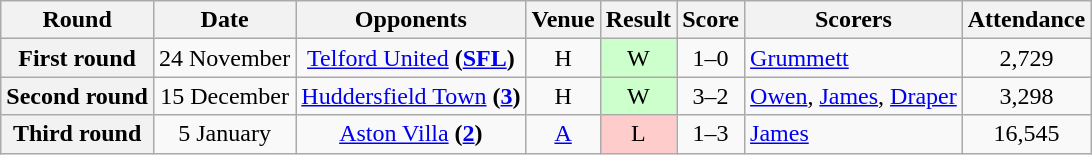<table class="wikitable" style="text-align:center">
<tr>
<th>Round</th>
<th>Date</th>
<th>Opponents</th>
<th>Venue</th>
<th>Result</th>
<th>Score</th>
<th>Scorers</th>
<th>Attendance</th>
</tr>
<tr>
<th>First round</th>
<td>24 November</td>
<td><a href='#'>Telford United</a> <strong>(<a href='#'>SFL</a>)</strong></td>
<td>H</td>
<td style="background-color:#CCFFCC">W</td>
<td>1–0</td>
<td align="left"><a href='#'>Grummett</a></td>
<td>2,729</td>
</tr>
<tr>
<th>Second round</th>
<td>15 December</td>
<td><a href='#'>Huddersfield Town</a> <strong>(<a href='#'>3</a>)</strong></td>
<td>H</td>
<td style="background-color:#CCFFCC">W</td>
<td>3–2</td>
<td align="left"><a href='#'>Owen</a>, <a href='#'>James</a>, <a href='#'>Draper</a></td>
<td>3,298</td>
</tr>
<tr>
<th>Third round</th>
<td>5 January</td>
<td><a href='#'>Aston Villa</a> <strong>(<a href='#'>2</a>)</strong></td>
<td><a href='#'>A</a></td>
<td style="background-color:#FFCCCC">L</td>
<td>1–3</td>
<td align="left"><a href='#'>James</a></td>
<td>16,545</td>
</tr>
</table>
